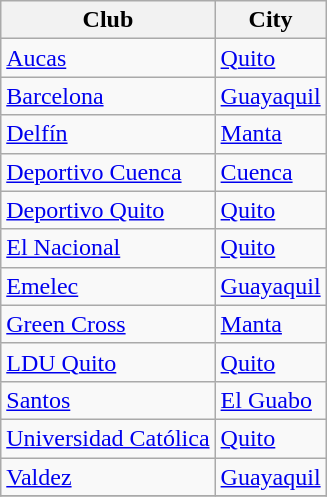<table class="wikitable sortable">
<tr>
<th>Club</th>
<th>City</th>
</tr>
<tr>
<td><a href='#'>Aucas</a></td>
<td><a href='#'>Quito</a></td>
</tr>
<tr>
<td><a href='#'>Barcelona</a></td>
<td><a href='#'>Guayaquil</a></td>
</tr>
<tr>
<td><a href='#'>Delfín</a></td>
<td><a href='#'>Manta</a></td>
</tr>
<tr>
<td><a href='#'>Deportivo Cuenca</a></td>
<td><a href='#'>Cuenca</a></td>
</tr>
<tr>
<td><a href='#'>Deportivo Quito</a></td>
<td><a href='#'>Quito</a></td>
</tr>
<tr>
<td><a href='#'>El Nacional</a></td>
<td><a href='#'>Quito</a></td>
</tr>
<tr>
<td><a href='#'>Emelec</a></td>
<td><a href='#'>Guayaquil</a></td>
</tr>
<tr>
<td><a href='#'>Green Cross</a></td>
<td><a href='#'>Manta</a></td>
</tr>
<tr>
<td><a href='#'>LDU Quito</a></td>
<td><a href='#'>Quito</a></td>
</tr>
<tr>
<td><a href='#'>Santos</a></td>
<td><a href='#'>El Guabo</a></td>
</tr>
<tr>
<td><a href='#'>Universidad Católica</a></td>
<td><a href='#'>Quito</a></td>
</tr>
<tr>
<td><a href='#'>Valdez</a></td>
<td><a href='#'>Guayaquil</a></td>
</tr>
<tr>
</tr>
</table>
